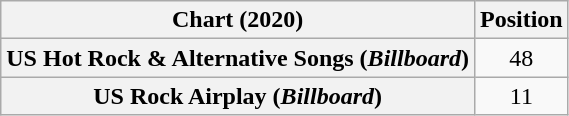<table class="wikitable sortable plainrowheaders" style="text-align:center;">
<tr>
<th>Chart (2020)</th>
<th>Position</th>
</tr>
<tr>
<th scope="row">US Hot Rock & Alternative Songs (<em>Billboard</em>)</th>
<td>48</td>
</tr>
<tr>
<th scope="row">US Rock Airplay (<em>Billboard</em>)</th>
<td>11</td>
</tr>
</table>
